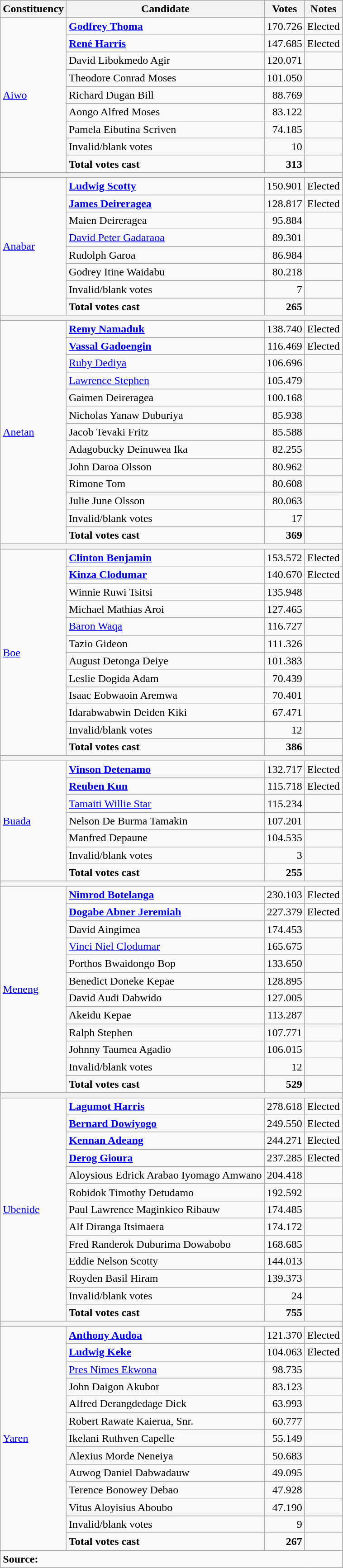<table class=wikitable style=text-align:left>
<tr>
<th>Constituency</th>
<th>Candidate</th>
<th>Votes</th>
<th>Notes</th>
</tr>
<tr>
<td rowspan=9><a href='#'>Aiwo</a></td>
<td><strong><a href='#'>Godfrey Thoma</a></strong></td>
<td align=right>170.726</td>
<td>Elected</td>
</tr>
<tr>
<td><strong><a href='#'>René Harris</a></strong></td>
<td align=right>147.685</td>
<td>Elected</td>
</tr>
<tr>
<td>David Libokmedo Agir</td>
<td align=right>120.071</td>
<td></td>
</tr>
<tr>
<td>Theodore Conrad Moses</td>
<td align=right>101.050</td>
<td></td>
</tr>
<tr>
<td>Richard Dugan Bill</td>
<td align=right>88.769</td>
<td></td>
</tr>
<tr>
<td>Aongo Alfred Moses</td>
<td align=right>83.122</td>
<td></td>
</tr>
<tr>
<td>Pamela Eibutina Scriven</td>
<td align=right>74.185</td>
<td></td>
</tr>
<tr>
<td>Invalid/blank votes</td>
<td align=right>10</td>
<td></td>
</tr>
<tr>
<td><strong>Total votes cast</strong></td>
<td align=right><strong>313</strong></td>
<td></td>
</tr>
<tr>
<th colspan=4></th>
</tr>
<tr>
<td rowspan=8><a href='#'>Anabar</a></td>
<td><strong><a href='#'>Ludwig Scotty</a></strong></td>
<td align=right>150.901</td>
<td>Elected</td>
</tr>
<tr>
<td><strong><a href='#'>James Deireragea</a></strong></td>
<td align=right>128.817</td>
<td>Elected</td>
</tr>
<tr>
<td>Maien Deireragea</td>
<td align=right>95.884</td>
<td></td>
</tr>
<tr>
<td><a href='#'>David Peter Gadaraoa</a></td>
<td align=right>89.301</td>
<td></td>
</tr>
<tr>
<td>Rudolph Garoa</td>
<td align=right>86.984</td>
<td></td>
</tr>
<tr>
<td>Godrey Itine Waidabu</td>
<td align=right>80.218</td>
<td></td>
</tr>
<tr>
<td>Invalid/blank votes</td>
<td align=right>7</td>
<td></td>
</tr>
<tr>
<td><strong>Total votes cast</strong></td>
<td align=right><strong>265</strong></td>
<td></td>
</tr>
<tr>
<th colspan=4></th>
</tr>
<tr>
<td rowspan=13><a href='#'>Anetan</a></td>
<td><strong><a href='#'>Remy Namaduk</a></strong></td>
<td align=right>138.740</td>
<td>Elected</td>
</tr>
<tr>
<td><strong><a href='#'>Vassal Gadoengin</a></strong></td>
<td align=right>116.469</td>
<td>Elected</td>
</tr>
<tr>
<td><a href='#'>Ruby Dediya</a></td>
<td align=right>106.696</td>
<td></td>
</tr>
<tr>
<td><a href='#'>Lawrence Stephen</a></td>
<td align=right>105.479</td>
<td></td>
</tr>
<tr>
<td>Gaimen Deireragea</td>
<td align=right>100.168</td>
<td></td>
</tr>
<tr>
<td>Nicholas Yanaw Duburiya</td>
<td align=right>85.938</td>
<td></td>
</tr>
<tr>
<td>Jacob Tevaki Fritz</td>
<td align=right>85.588</td>
<td></td>
</tr>
<tr>
<td>Adagobucky Deinuwea Ika</td>
<td align=right>82.255</td>
<td></td>
</tr>
<tr>
<td>John Daroa Olsson</td>
<td align=right>80.962</td>
<td></td>
</tr>
<tr>
<td>Rimone Tom</td>
<td align=right>80.608</td>
<td></td>
</tr>
<tr>
<td>Julie June Olsson</td>
<td align=right>80.063</td>
<td></td>
</tr>
<tr>
<td>Invalid/blank votes</td>
<td align=right>17</td>
<td></td>
</tr>
<tr>
<td><strong>Total votes cast</strong></td>
<td align=right><strong>369</strong></td>
<td></td>
</tr>
<tr>
<th colspan=4></th>
</tr>
<tr>
<td rowspan=12><a href='#'>Boe</a></td>
<td><strong><a href='#'>Clinton Benjamin</a></strong></td>
<td align=right>153.572</td>
<td>Elected</td>
</tr>
<tr>
<td><strong><a href='#'>Kinza Clodumar</a></strong></td>
<td align=right>140.670</td>
<td>Elected</td>
</tr>
<tr>
<td>Winnie Ruwi Tsitsi</td>
<td align=right>135.948</td>
<td></td>
</tr>
<tr>
<td>Michael Mathias Aroi</td>
<td align=right>127.465</td>
<td></td>
</tr>
<tr>
<td><a href='#'>Baron Waqa</a></td>
<td align=right>116.727</td>
<td></td>
</tr>
<tr>
<td>Tazio Gideon</td>
<td align=right>111.326</td>
<td></td>
</tr>
<tr>
<td>August Detonga Deiye</td>
<td align=right>101.383</td>
<td></td>
</tr>
<tr>
<td>Leslie Dogida Adam</td>
<td align=right>70.439</td>
<td></td>
</tr>
<tr>
<td>Isaac Eobwaoin Aremwa</td>
<td align=right>70.401</td>
<td></td>
</tr>
<tr>
<td>Idarabwabwin Deiden Kiki</td>
<td align=right>67.471</td>
<td></td>
</tr>
<tr>
<td>Invalid/blank votes</td>
<td align=right>12</td>
<td></td>
</tr>
<tr>
<td><strong>Total votes cast</strong></td>
<td align=right><strong>386</strong></td>
<td></td>
</tr>
<tr>
<th colspan=4></th>
</tr>
<tr>
<td rowspan=7><a href='#'>Buada</a></td>
<td><strong><a href='#'>Vinson Detenamo</a></strong></td>
<td align=right>132.717</td>
<td>Elected</td>
</tr>
<tr>
<td><strong><a href='#'>Reuben Kun</a></strong></td>
<td align=right>115.718</td>
<td>Elected</td>
</tr>
<tr>
<td><a href='#'>Tamaiti Willie Star</a></td>
<td align=right>115.234</td>
<td></td>
</tr>
<tr>
<td>Nelson De Burma Tamakin</td>
<td align=right>107.201</td>
<td></td>
</tr>
<tr>
<td>Manfred Depaune</td>
<td align=right>104.535</td>
<td></td>
</tr>
<tr>
<td>Invalid/blank votes</td>
<td align=right>3</td>
<td></td>
</tr>
<tr>
<td><strong>Total votes cast</strong></td>
<td align=right><strong>255</strong></td>
<td></td>
</tr>
<tr>
<th colspan=4></th>
</tr>
<tr>
<td rowspan=12><a href='#'>Meneng</a></td>
<td><strong><a href='#'>Nimrod Botelanga</a></strong></td>
<td align=right>230.103</td>
<td>Elected</td>
</tr>
<tr>
<td><strong><a href='#'>Dogabe Abner Jeremiah</a></strong></td>
<td align=right>227.379</td>
<td>Elected</td>
</tr>
<tr>
<td>David Aingimea</td>
<td align=right>174.453</td>
<td></td>
</tr>
<tr>
<td><a href='#'>Vinci Niel Clodumar</a></td>
<td align=right>165.675</td>
<td></td>
</tr>
<tr>
<td>Porthos Bwaidongo Bop</td>
<td align=right>133.650</td>
<td></td>
</tr>
<tr>
<td>Benedict Doneke Kepae</td>
<td align=right>128.895</td>
<td></td>
</tr>
<tr>
<td>David Audi Dabwido</td>
<td align=right>127.005</td>
<td></td>
</tr>
<tr>
<td>Akeidu Kepae</td>
<td align=right>113.287</td>
<td></td>
</tr>
<tr>
<td>Ralph Stephen</td>
<td align=right>107.771</td>
<td></td>
</tr>
<tr>
<td>Johnny Taumea Agadio</td>
<td align=right>106.015</td>
<td></td>
</tr>
<tr>
<td>Invalid/blank votes</td>
<td align=right>12</td>
<td></td>
</tr>
<tr>
<td><strong>Total votes cast</strong></td>
<td align=right><strong>529</strong></td>
<td></td>
</tr>
<tr>
<th colspan=4></th>
</tr>
<tr>
<td rowspan=13><a href='#'>Ubenide</a></td>
<td><strong><a href='#'>Lagumot Harris</a></strong></td>
<td align=right>278.618</td>
<td>Elected</td>
</tr>
<tr>
<td><strong><a href='#'>Bernard Dowiyogo</a></strong></td>
<td align=right>249.550</td>
<td>Elected</td>
</tr>
<tr>
<td><strong><a href='#'>Kennan Adeang</a></strong></td>
<td align=right>244.271</td>
<td>Elected</td>
</tr>
<tr>
<td><strong><a href='#'>Derog Gioura</a></strong></td>
<td align=right>237.285</td>
<td>Elected</td>
</tr>
<tr>
<td>Aloysious Edrick Arabao Iyomago Amwano</td>
<td align=right>204.418</td>
<td></td>
</tr>
<tr>
<td>Robidok Timothy Detudamo</td>
<td align=right>192.592</td>
<td></td>
</tr>
<tr>
<td>Paul Lawrence Maginkieo Ribauw</td>
<td align=right>174.485</td>
<td></td>
</tr>
<tr>
<td>Alf Diranga Itsimaera</td>
<td align=right>174.172</td>
<td></td>
</tr>
<tr>
<td>Fred Randerok Duburima Dowabobo</td>
<td align=right>168.685</td>
<td></td>
</tr>
<tr>
<td>Eddie Nelson Scotty</td>
<td align=right>144.013</td>
<td></td>
</tr>
<tr>
<td>Royden Basil Hiram</td>
<td align=right>139.373</td>
<td></td>
</tr>
<tr>
<td>Invalid/blank votes</td>
<td align=right>24</td>
<td></td>
</tr>
<tr>
<td><strong>Total votes cast</strong></td>
<td align=right><strong>755</strong></td>
<td></td>
</tr>
<tr>
<th colspan=4></th>
</tr>
<tr>
<td rowspan=13><a href='#'>Yaren</a></td>
<td><strong><a href='#'>Anthony Audoa</a></strong></td>
<td align=right>121.370</td>
<td>Elected</td>
</tr>
<tr>
<td><strong><a href='#'>Ludwig Keke</a></strong></td>
<td align=right>104.063</td>
<td>Elected</td>
</tr>
<tr>
<td><a href='#'>Pres Nimes Ekwona</a></td>
<td align=right>98.735</td>
<td></td>
</tr>
<tr>
<td>John Daigon Akubor</td>
<td align=right>83.123</td>
<td></td>
</tr>
<tr>
<td>Alfred Derangdedage Dick</td>
<td align=right>63.993</td>
<td></td>
</tr>
<tr>
<td>Robert Rawate Kaierua, Snr.</td>
<td align=right>60.777</td>
<td></td>
</tr>
<tr>
<td>Ikelani Ruthven Capelle</td>
<td align=right>55.149</td>
<td></td>
</tr>
<tr>
<td>Alexius Morde Neneiya</td>
<td align=right>50.683</td>
<td></td>
</tr>
<tr>
<td>Auwog Daniel Dabwadauw</td>
<td align=right>49.095</td>
<td></td>
</tr>
<tr>
<td>Terence Bonowey Debao</td>
<td align=right>47.928</td>
<td></td>
</tr>
<tr>
<td>Vitus Aloyisius Aboubo</td>
<td align=right>47.190</td>
<td></td>
</tr>
<tr>
<td>Invalid/blank votes</td>
<td align=right>9</td>
<td></td>
</tr>
<tr>
<td><strong>Total votes cast</strong></td>
<td align=right><strong>267</strong></td>
<td></td>
</tr>
<tr>
<td align=left colspan=4><strong>Source:</strong> </td>
</tr>
</table>
